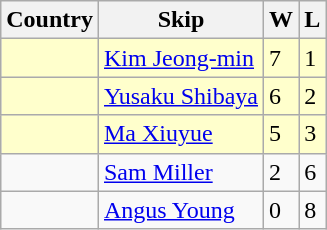<table class="wikitable">
<tr>
<th>Country</th>
<th>Skip</th>
<th>W</th>
<th>L</th>
</tr>
<tr bgcolor=#ffffcc>
<td></td>
<td><a href='#'>Kim Jeong-min</a></td>
<td>7</td>
<td>1</td>
</tr>
<tr bgcolor=#ffffcc>
<td></td>
<td><a href='#'>Yusaku Shibaya</a></td>
<td>6</td>
<td>2</td>
</tr>
<tr bgcolor=#ffffcc>
<td></td>
<td><a href='#'>Ma Xiuyue</a></td>
<td>5</td>
<td>3</td>
</tr>
<tr>
<td></td>
<td><a href='#'>Sam Miller</a></td>
<td>2</td>
<td>6</td>
</tr>
<tr>
<td></td>
<td><a href='#'>Angus Young</a></td>
<td>0</td>
<td>8</td>
</tr>
</table>
